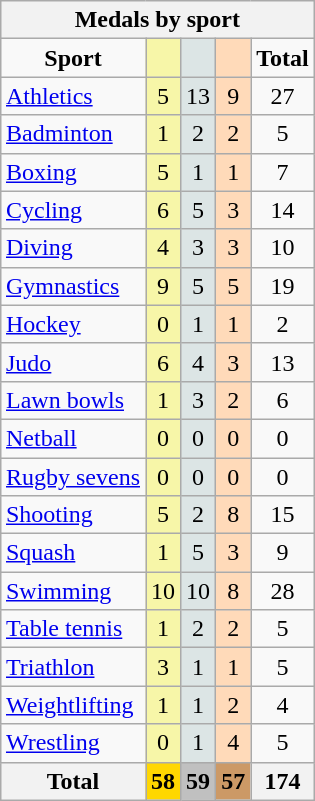<table class="wikitable" style="float:right;">
<tr>
<th colspan=5>Medals by sport</th>
</tr>
<tr align=center>
<td><strong>Sport</strong></td>
<td bgcolor=#f7f6a8></td>
<td bgcolor=#dce5e5></td>
<td bgcolor=#ffdab9></td>
<td><strong>Total</strong></td>
</tr>
<tr align=center>
<td align=left><a href='#'>Athletics</a></td>
<td bgcolor=#f7f6a8>5</td>
<td bgcolor=#dce5e5>13</td>
<td bgcolor=#ffdab9>9</td>
<td>27</td>
</tr>
<tr align=center>
<td align=left><a href='#'>Badminton</a></td>
<td bgcolor=#f7f6a8>1</td>
<td bgcolor=#dce5e5>2</td>
<td bgcolor=#ffdab9>2</td>
<td>5</td>
</tr>
<tr align=center>
<td align=left><a href='#'>Boxing</a></td>
<td bgcolor=#f7f6a8>5</td>
<td bgcolor=#dce5e5>1</td>
<td bgcolor=#ffdab9>1</td>
<td>7</td>
</tr>
<tr align=center>
<td align=left><a href='#'>Cycling</a></td>
<td bgcolor=#f7f6a8>6</td>
<td bgcolor=#dce5e5>5</td>
<td bgcolor=#ffdab9>3</td>
<td>14</td>
</tr>
<tr align=center>
<td align=left><a href='#'>Diving</a></td>
<td bgcolor=#f7f6a8>4</td>
<td bgcolor=#dce5e5>3</td>
<td bgcolor=#ffdab9>3</td>
<td>10</td>
</tr>
<tr align=center>
<td align=left><a href='#'>Gymnastics</a></td>
<td bgcolor=#f7f6a8>9</td>
<td bgcolor=#dce5e5>5</td>
<td bgcolor=#ffdab9>5</td>
<td>19</td>
</tr>
<tr align=center>
<td align=left><a href='#'>Hockey</a></td>
<td bgcolor=#f7f6a8>0</td>
<td bgcolor=#dce5e5>1</td>
<td bgcolor=#ffdab9>1</td>
<td>2</td>
</tr>
<tr align=center>
<td align=left><a href='#'>Judo</a></td>
<td bgcolor=#f7f6a8>6</td>
<td bgcolor=#dce5e5>4</td>
<td bgcolor=#ffdab9>3</td>
<td>13</td>
</tr>
<tr align=center>
<td align=left><a href='#'>Lawn bowls</a></td>
<td bgcolor=#f7f6a8>1</td>
<td bgcolor=#dce5e5>3</td>
<td bgcolor=#ffdab9>2</td>
<td>6</td>
</tr>
<tr align=center>
<td align=left><a href='#'>Netball</a></td>
<td bgcolor=#f7f6a8>0</td>
<td bgcolor=#dce5e5>0</td>
<td bgcolor=#ffdab9>0</td>
<td>0</td>
</tr>
<tr align=center>
<td align=left><a href='#'>Rugby sevens</a></td>
<td bgcolor=#f7f6a8>0</td>
<td bgcolor=#dce5e5>0</td>
<td bgcolor=#ffdab9>0</td>
<td>0</td>
</tr>
<tr align=center>
<td align=left><a href='#'>Shooting</a></td>
<td bgcolor=#f7f6a8>5</td>
<td bgcolor=#dce5e5>2</td>
<td bgcolor=#ffdab9>8</td>
<td>15</td>
</tr>
<tr align=center>
<td align=left><a href='#'>Squash</a></td>
<td bgcolor=#f7f6a8>1</td>
<td style="background:#dce5e5;">5</td>
<td bgcolor=#ffdab9>3</td>
<td>9</td>
</tr>
<tr align=center>
<td align=left><a href='#'>Swimming</a></td>
<td bgcolor=#f7f6a8>10</td>
<td bgcolor=#dce5e5>10</td>
<td bgcolor=#ffdab9>8</td>
<td>28</td>
</tr>
<tr align=center>
<td align=left><a href='#'>Table tennis</a></td>
<td bgcolor=#f7f6a8>1</td>
<td bgcolor=#dce5e5>2</td>
<td bgcolor=#ffdab9>2</td>
<td>5</td>
</tr>
<tr align=center>
<td align=left><a href='#'>Triathlon</a></td>
<td bgcolor=#f7f6a8>3</td>
<td bgcolor=#dce5e5>1</td>
<td bgcolor=#ffdab9>1</td>
<td>5</td>
</tr>
<tr align=center>
<td align=left><a href='#'>Weightlifting</a></td>
<td bgcolor=#f7f6a8>1</td>
<td bgcolor=#dce5e5>1</td>
<td bgcolor=#ffdab9>2</td>
<td>4</td>
</tr>
<tr align=center>
<td align=left><a href='#'>Wrestling</a></td>
<td bgcolor=#f7f6a8>0</td>
<td bgcolor=#dce5e5>1</td>
<td bgcolor=#ffdab9>4</td>
<td>5</td>
</tr>
<tr align=center>
<th bgcolor=#efefef>Total</th>
<th style="background:gold;">58</th>
<th style="background:silver;">59</th>
<th style="background:#c96;">57</th>
<th>174</th>
</tr>
</table>
